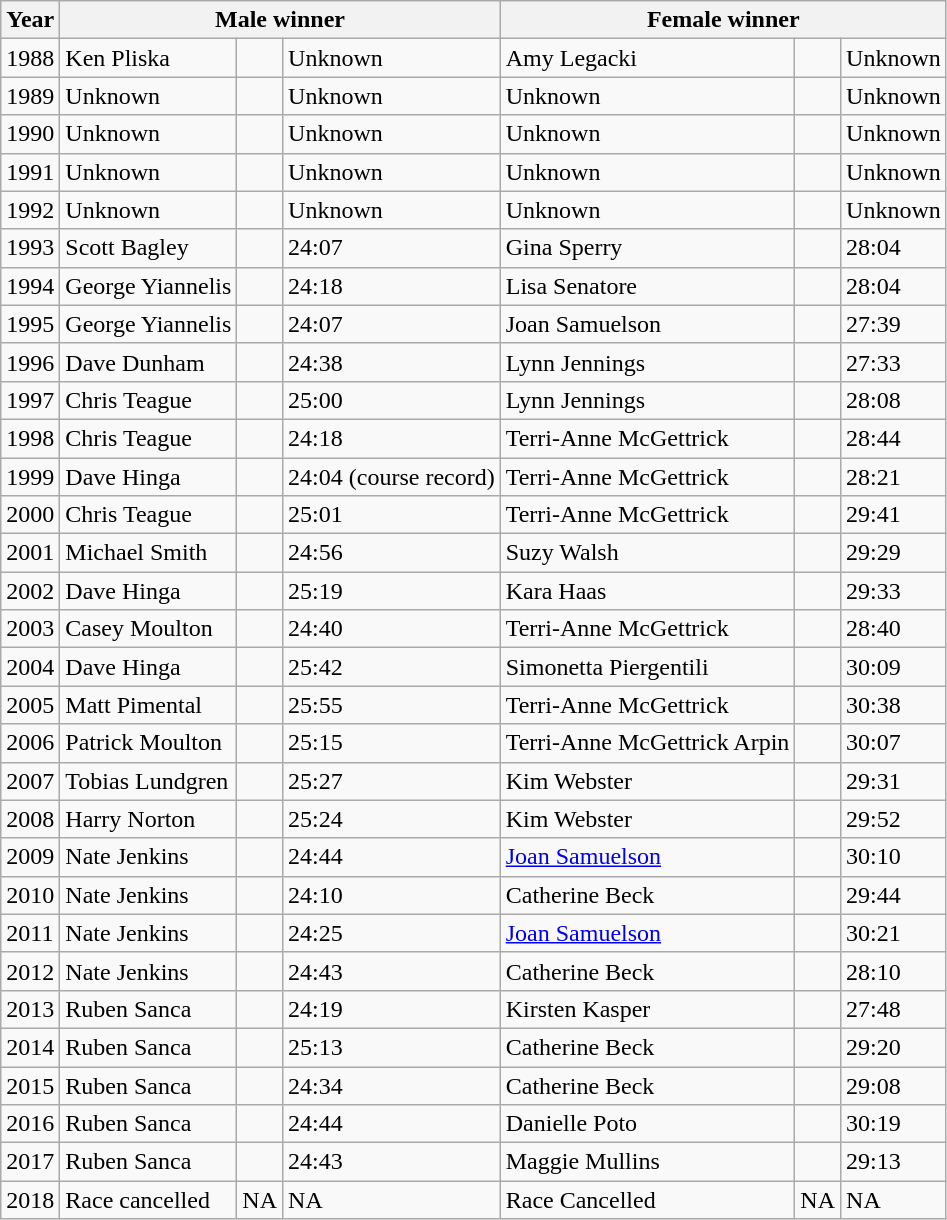<table class="wikitable">
<tr>
<th>Year</th>
<th colspan=3>Male winner</th>
<th colspan=3>Female winner</th>
</tr>
<tr>
<td>1988</td>
<td>Ken Pliska</td>
<td></td>
<td>Unknown</td>
<td>Amy Legacki</td>
<td></td>
<td>Unknown</td>
</tr>
<tr>
<td>1989</td>
<td>Unknown</td>
<td></td>
<td>Unknown</td>
<td>Unknown</td>
<td></td>
<td>Unknown</td>
</tr>
<tr>
<td>1990</td>
<td>Unknown</td>
<td></td>
<td>Unknown</td>
<td>Unknown</td>
<td></td>
<td>Unknown</td>
</tr>
<tr>
<td>1991</td>
<td>Unknown</td>
<td></td>
<td>Unknown</td>
<td>Unknown</td>
<td></td>
<td>Unknown</td>
</tr>
<tr>
<td>1992</td>
<td>Unknown</td>
<td></td>
<td>Unknown</td>
<td>Unknown</td>
<td></td>
<td>Unknown</td>
</tr>
<tr>
<td>1993</td>
<td>Scott Bagley</td>
<td></td>
<td>24:07</td>
<td>Gina Sperry</td>
<td></td>
<td>28:04</td>
</tr>
<tr>
<td>1994</td>
<td>George Yiannelis</td>
<td></td>
<td>24:18</td>
<td>Lisa Senatore</td>
<td></td>
<td>28:04</td>
</tr>
<tr>
<td>1995</td>
<td>George Yiannelis</td>
<td></td>
<td>24:07</td>
<td>Joan Samuelson</td>
<td></td>
<td>27:39</td>
</tr>
<tr>
<td>1996</td>
<td>Dave Dunham</td>
<td></td>
<td>24:38</td>
<td>Lynn Jennings</td>
<td></td>
<td>27:33</td>
</tr>
<tr>
<td>1997</td>
<td>Chris Teague</td>
<td></td>
<td>25:00</td>
<td>Lynn Jennings</td>
<td></td>
<td>28:08</td>
</tr>
<tr>
<td>1998</td>
<td>Chris Teague</td>
<td></td>
<td>24:18</td>
<td>Terri-Anne McGettrick</td>
<td></td>
<td>28:44</td>
</tr>
<tr>
<td>1999</td>
<td>Dave Hinga</td>
<td></td>
<td>24:04 (course record)</td>
<td>Terri-Anne McGettrick</td>
<td></td>
<td>28:21</td>
</tr>
<tr>
<td>2000</td>
<td>Chris Teague</td>
<td></td>
<td>25:01</td>
<td>Terri-Anne McGettrick</td>
<td></td>
<td>29:41</td>
</tr>
<tr>
<td>2001</td>
<td>Michael Smith</td>
<td></td>
<td>24:56</td>
<td>Suzy Walsh</td>
<td></td>
<td>29:29</td>
</tr>
<tr>
<td>2002</td>
<td>Dave Hinga</td>
<td></td>
<td>25:19</td>
<td>Kara Haas</td>
<td></td>
<td>29:33</td>
</tr>
<tr>
<td>2003</td>
<td>Casey Moulton</td>
<td></td>
<td>24:40</td>
<td>Terri-Anne McGettrick</td>
<td></td>
<td>28:40</td>
</tr>
<tr>
<td>2004</td>
<td>Dave Hinga</td>
<td></td>
<td>25:42</td>
<td>Simonetta Piergentili</td>
<td></td>
<td>30:09</td>
</tr>
<tr>
<td>2005</td>
<td>Matt Pimental</td>
<td></td>
<td>25:55</td>
<td>Terri-Anne McGettrick</td>
<td></td>
<td>30:38</td>
</tr>
<tr>
<td>2006</td>
<td>Patrick Moulton</td>
<td></td>
<td>25:15</td>
<td>Terri-Anne McGettrick Arpin</td>
<td></td>
<td>30:07</td>
</tr>
<tr>
<td>2007</td>
<td>Tobias Lundgren</td>
<td></td>
<td>25:27</td>
<td>Kim Webster</td>
<td></td>
<td>29:31</td>
</tr>
<tr>
<td>2008</td>
<td>Harry Norton</td>
<td></td>
<td>25:24</td>
<td>Kim Webster</td>
<td></td>
<td>29:52</td>
</tr>
<tr>
<td>2009</td>
<td>Nate Jenkins</td>
<td></td>
<td>24:44</td>
<td><a href='#'>Joan Samuelson</a></td>
<td></td>
<td>30:10</td>
</tr>
<tr>
<td>2010</td>
<td>Nate Jenkins</td>
<td></td>
<td>24:10</td>
<td>Catherine Beck</td>
<td></td>
<td>29:44</td>
</tr>
<tr>
<td>2011</td>
<td>Nate Jenkins</td>
<td></td>
<td>24:25</td>
<td><a href='#'>Joan Samuelson</a></td>
<td></td>
<td>30:21</td>
</tr>
<tr>
<td>2012</td>
<td>Nate Jenkins</td>
<td></td>
<td>24:43</td>
<td>Catherine Beck</td>
<td></td>
<td>28:10</td>
</tr>
<tr>
<td>2013</td>
<td>Ruben Sanca</td>
<td></td>
<td>24:19</td>
<td>Kirsten Kasper</td>
<td></td>
<td>27:48</td>
</tr>
<tr>
<td>2014</td>
<td>Ruben Sanca</td>
<td></td>
<td>25:13</td>
<td>Catherine Beck</td>
<td></td>
<td>29:20</td>
</tr>
<tr>
<td>2015</td>
<td>Ruben Sanca</td>
<td></td>
<td>24:34</td>
<td>Catherine Beck</td>
<td></td>
<td>29:08</td>
</tr>
<tr>
<td>2016</td>
<td>Ruben Sanca</td>
<td></td>
<td>24:44</td>
<td>Danielle Poto</td>
<td></td>
<td>30:19</td>
</tr>
<tr>
<td>2017</td>
<td>Ruben Sanca</td>
<td></td>
<td>24:43</td>
<td>Maggie Mullins</td>
<td></td>
<td>29:13</td>
</tr>
<tr>
<td>2018</td>
<td>Race cancelled</td>
<td>NA</td>
<td>NA</td>
<td>Race Cancelled</td>
<td>NA</td>
<td>NA</td>
</tr>
</table>
